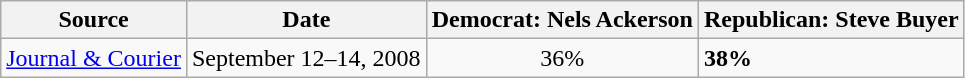<table class="wikitable">
<tr>
<th>Source</th>
<th>Date</th>
<th>Democrat: Nels Ackerson</th>
<th>Republican: Steve Buyer</th>
</tr>
<tr>
<td><a href='#'>Journal & Courier</a></td>
<td>September 12–14, 2008</td>
<td align=center>36%</td>
<td><strong>38%</strong></td>
</tr>
</table>
